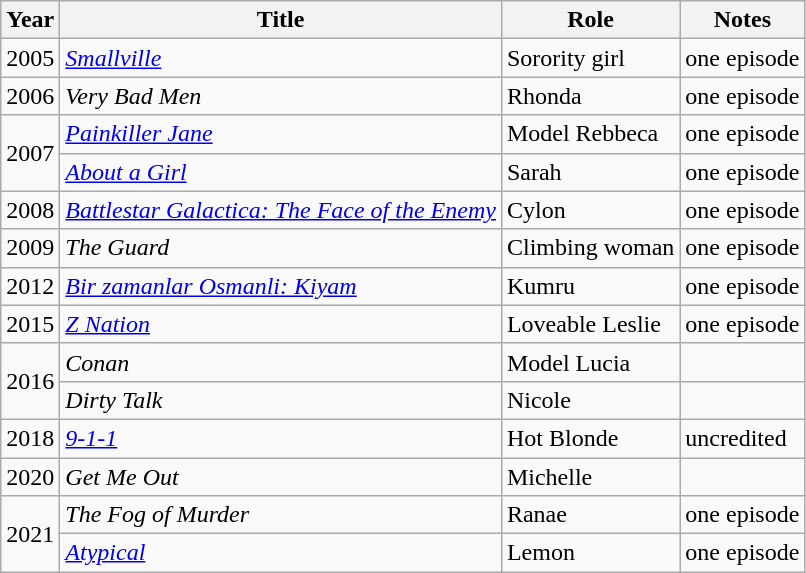<table class="wikitable">
<tr>
<th>Year</th>
<th>Title</th>
<th>Role</th>
<th>Notes</th>
</tr>
<tr>
<td>2005</td>
<td><em><a href='#'>Smallville</a></em></td>
<td>Sorority girl</td>
<td>one episode</td>
</tr>
<tr>
<td>2006</td>
<td><em>Very Bad Men</em></td>
<td>Rhonda</td>
<td>one episode</td>
</tr>
<tr>
<td rowspan="2">2007</td>
<td><em><a href='#'>Painkiller Jane</a></em></td>
<td>Model Rebbeca</td>
<td>one episode</td>
</tr>
<tr>
<td><em><a href='#'>About a Girl</a></em></td>
<td>Sarah</td>
<td>one episode</td>
</tr>
<tr>
<td>2008</td>
<td><em><a href='#'>Battlestar Galactica: The Face of the Enemy</a></em></td>
<td>Cylon</td>
<td>one episode</td>
</tr>
<tr>
<td>2009</td>
<td><em>The Guard</em></td>
<td>Climbing woman</td>
<td>one episode</td>
</tr>
<tr>
<td>2012</td>
<td><em><a href='#'>Bir zamanlar Osmanli: Kiyam</a></em></td>
<td>Kumru</td>
<td>one episode</td>
</tr>
<tr>
<td>2015</td>
<td><em><a href='#'>Z Nation</a></em></td>
<td>Loveable Leslie</td>
<td>one episode</td>
</tr>
<tr>
<td rowspan="2">2016</td>
<td><em>Conan</em></td>
<td>Model Lucia</td>
<td></td>
</tr>
<tr>
<td><em>Dirty Talk</em></td>
<td>Nicole</td>
<td></td>
</tr>
<tr>
<td>2018</td>
<td><em><a href='#'>9-1-1</a></em></td>
<td>Hot Blonde</td>
<td>uncredited</td>
</tr>
<tr>
<td>2020</td>
<td><em>Get Me Out</em></td>
<td>Michelle</td>
<td></td>
</tr>
<tr>
<td rowspan="2">2021</td>
<td><em>The Fog of Murder</em></td>
<td>Ranae</td>
<td>one episode</td>
</tr>
<tr>
<td><em><a href='#'>Atypical</a></em></td>
<td>Lemon</td>
<td>one episode</td>
</tr>
</table>
